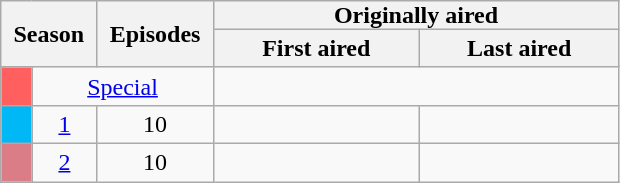<table class="wikitable plainrowheaders" style="text-align:center;">
<tr>
<th scope="col" style="padding:0 8px;" colspan="2" rowspan="2">Season</th>
<th scope="col" style="padding:0 8px;" rowspan="2">Episodes</th>
<th scope="col" style="padding:0 80px;" colspan="2">Originally aired</th>
</tr>
<tr>
<th scope="col">First aired</th>
<th scope="col">Last aired</th>
</tr>
<tr>
<td scope="row" style="background:#FF5F5F; color:#100;"></td>
<td colspan="2"><a href='#'>Special</a></td>
<td colspan="2"></td>
</tr>
<tr>
<td scope="row" style="background-color: #00b8f5; color: #100;"></td>
<td><a href='#'>1</a></td>
<td>10</td>
<td></td>
<td></td>
</tr>
<tr>
<td scope="row" style="background-color: #db7d86; color: #100;"></td>
<td><a href='#'>2</a></td>
<td>10</td>
<td></td>
<td></td>
</tr>
</table>
